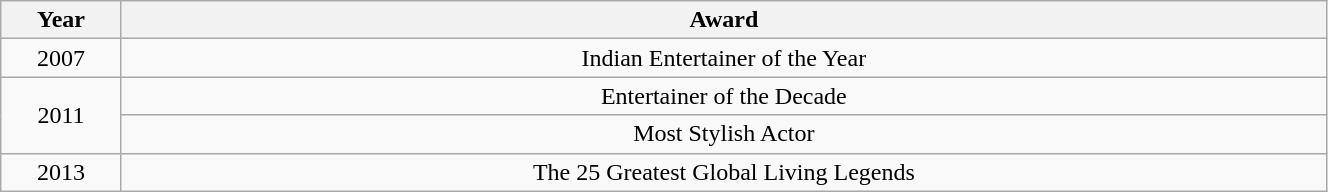<table class="wikitable sortable" style="width:70%;">
<tr>
<th width=5%>Year</th>
<th style="width:50%;">Award</th>
</tr>
<tr>
<td style="text-align:center;">2007</td>
<td style="text-align:center;">Indian Entertainer of the Year</td>
</tr>
<tr>
<td rowspan="2" style="text-align:center;">2011</td>
<td style="text-align:center;">Entertainer of the Decade</td>
</tr>
<tr>
<td style="text-align:center;">Most Stylish Actor</td>
</tr>
<tr>
<td style="text-align:center;">2013</td>
<td style="text-align:center;">The 25 Greatest Global Living Legends</td>
</tr>
</table>
